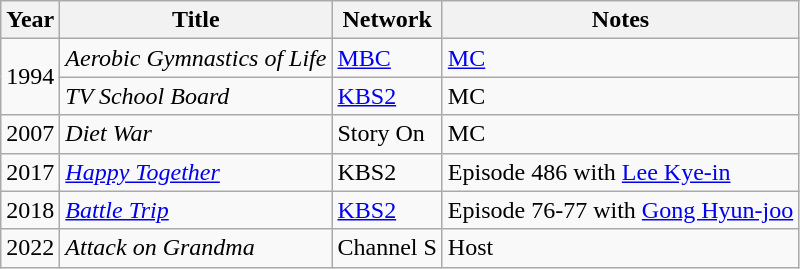<table class="wikitable">
<tr>
<th>Year</th>
<th>Title</th>
<th>Network</th>
<th>Notes</th>
</tr>
<tr>
<td rowspan=2>1994</td>
<td><em>Aerobic Gymnastics of Life</em></td>
<td><a href='#'>MBC</a></td>
<td><a href='#'>MC</a></td>
</tr>
<tr>
<td><em>TV School Board</em></td>
<td><a href='#'>KBS2</a></td>
<td>MC</td>
</tr>
<tr>
<td>2007</td>
<td><em>Diet War</em></td>
<td>Story On</td>
<td>MC</td>
</tr>
<tr>
<td>2017</td>
<td><em><a href='#'>Happy Together</a></em></td>
<td>KBS2</td>
<td>Episode 486 with <a href='#'>Lee Kye-in</a></td>
</tr>
<tr>
<td>2018</td>
<td><em><a href='#'>Battle Trip</a></em></td>
<td><a href='#'>KBS2</a></td>
<td>Episode 76-77 with <a href='#'>Gong Hyun-joo</a></td>
</tr>
<tr>
<td>2022</td>
<td><em>Attack on Grandma</em></td>
<td>Channel S</td>
<td>Host</td>
</tr>
</table>
